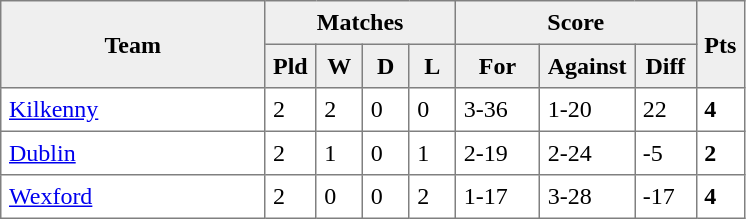<table style=border-collapse:collapse border=1 cellspacing=0 cellpadding=5>
<tr align=center bgcolor=#efefef>
<th rowspan=2 width=165>Team</th>
<th colspan=4>Matches</th>
<th colspan=3>Score</th>
<th rowspan=2width=20>Pts</th>
</tr>
<tr align=center bgcolor=#efefef>
<th width=20>Pld</th>
<th width=20>W</th>
<th width=20>D</th>
<th width=20>L</th>
<th width=45>For</th>
<th width=45>Against</th>
<th width=30>Diff</th>
</tr>
<tr>
<td style="text-align:left;"><a href='#'>Kilkenny</a></td>
<td>2</td>
<td>2</td>
<td>0</td>
<td>0</td>
<td>3-36</td>
<td>1-20</td>
<td>22</td>
<td><strong>4</strong></td>
</tr>
<tr>
<td style="text-align:left;"><a href='#'>Dublin</a></td>
<td>2</td>
<td>1</td>
<td>0</td>
<td>1</td>
<td>2-19</td>
<td>2-24</td>
<td>-5</td>
<td><strong>2</strong></td>
</tr>
<tr>
<td style="text-align:left;"><a href='#'>Wexford</a></td>
<td>2</td>
<td>0</td>
<td>0</td>
<td>2</td>
<td>1-17</td>
<td>3-28</td>
<td>-17</td>
<td><strong>4</strong></td>
</tr>
</table>
